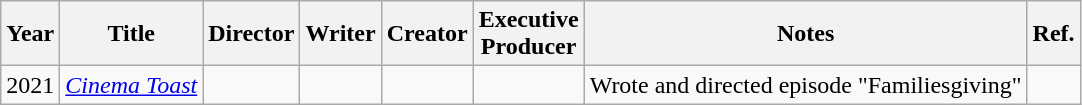<table class="wikitable">
<tr>
<th>Year</th>
<th>Title</th>
<th>Director</th>
<th>Writer</th>
<th>Creator</th>
<th>Executive<br>Producer</th>
<th>Notes</th>
<th>Ref.</th>
</tr>
<tr>
<td>2021</td>
<td><em><a href='#'>Cinema Toast</a></em></td>
<td></td>
<td></td>
<td></td>
<td></td>
<td>Wrote and directed episode "Familiesgiving"</td>
<td></td>
</tr>
</table>
